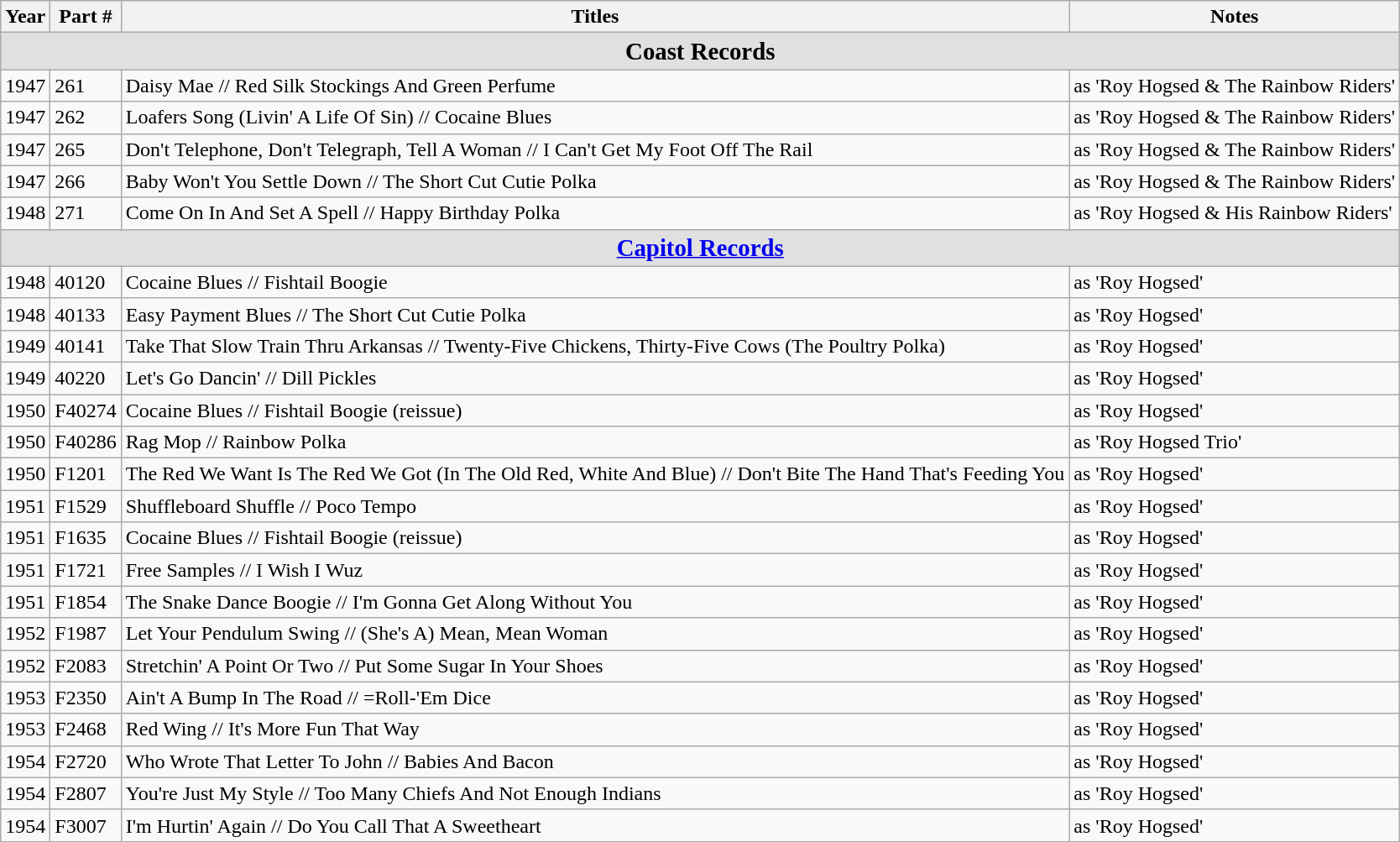<table class="wikitable">
<tr>
<th>Year</th>
<th>Part #</th>
<th>Titles</th>
<th>Notes</th>
</tr>
<tr>
<td bgcolor="#E0E0E0" colspan="4" align="center"><big><strong>Coast Records</strong></big></td>
</tr>
<tr>
<td>1947</td>
<td>261</td>
<td>Daisy Mae // Red Silk Stockings And Green Perfume</td>
<td>as 'Roy Hogsed & The Rainbow Riders'</td>
</tr>
<tr>
<td>1947</td>
<td>262</td>
<td>Loafers Song (Livin' A Life Of Sin) // Cocaine Blues</td>
<td>as 'Roy Hogsed & The Rainbow Riders'</td>
</tr>
<tr>
<td>1947</td>
<td>265</td>
<td>Don't Telephone, Don't Telegraph, Tell A Woman // I Can't Get My Foot Off The Rail</td>
<td>as 'Roy Hogsed & The Rainbow Riders'</td>
</tr>
<tr>
<td>1947</td>
<td>266</td>
<td>Baby Won't You Settle Down // The Short Cut Cutie Polka</td>
<td>as 'Roy Hogsed & The Rainbow Riders'</td>
</tr>
<tr>
<td>1948</td>
<td>271</td>
<td>Come On In And Set A Spell // Happy Birthday Polka</td>
<td>as 'Roy Hogsed & His Rainbow Riders'</td>
</tr>
<tr>
<td bgcolor="#E0E0E0" colspan="4" align="center"><big><strong><a href='#'>Capitol Records</a></strong></big></td>
</tr>
<tr>
<td>1948</td>
<td>40120</td>
<td>Cocaine Blues // Fishtail Boogie</td>
<td>as 'Roy Hogsed'</td>
</tr>
<tr>
<td>1948</td>
<td>40133</td>
<td>Easy Payment Blues // The Short Cut Cutie Polka</td>
<td>as 'Roy Hogsed'</td>
</tr>
<tr>
<td>1949</td>
<td>40141</td>
<td>Take That Slow Train Thru Arkansas // Twenty-Five Chickens, Thirty-Five Cows (The Poultry Polka)</td>
<td>as 'Roy Hogsed'</td>
</tr>
<tr>
<td>1949</td>
<td>40220</td>
<td>Let's Go Dancin' // Dill Pickles</td>
<td>as 'Roy Hogsed'</td>
</tr>
<tr>
<td>1950</td>
<td>F40274</td>
<td>Cocaine Blues // Fishtail Boogie (reissue)</td>
<td>as 'Roy Hogsed'</td>
</tr>
<tr>
<td>1950</td>
<td>F40286</td>
<td>Rag Mop // Rainbow Polka</td>
<td>as 'Roy Hogsed Trio'</td>
</tr>
<tr>
<td>1950</td>
<td>F1201</td>
<td>The Red We Want Is The Red We Got (In The Old Red, White And Blue) // Don't Bite The Hand That's Feeding You</td>
<td>as 'Roy Hogsed'</td>
</tr>
<tr>
<td>1951</td>
<td>F1529</td>
<td>Shuffleboard Shuffle // Poco Tempo</td>
<td>as 'Roy Hogsed'</td>
</tr>
<tr>
<td>1951</td>
<td>F1635</td>
<td>Cocaine Blues // Fishtail Boogie (reissue)</td>
<td>as 'Roy Hogsed'</td>
</tr>
<tr>
<td>1951</td>
<td>F1721</td>
<td>Free Samples // I Wish I Wuz</td>
<td>as 'Roy Hogsed'</td>
</tr>
<tr>
<td>1951</td>
<td>F1854</td>
<td>The Snake Dance Boogie // I'm Gonna Get Along Without You</td>
<td>as 'Roy Hogsed'</td>
</tr>
<tr>
<td>1952</td>
<td>F1987</td>
<td>Let Your Pendulum Swing // (She's A) Mean, Mean Woman</td>
<td>as 'Roy Hogsed'</td>
</tr>
<tr>
<td>1952</td>
<td>F2083</td>
<td>Stretchin' A Point Or Two // Put Some Sugar In Your Shoes</td>
<td>as 'Roy Hogsed'</td>
</tr>
<tr>
<td>1953</td>
<td>F2350</td>
<td>Ain't A Bump In The Road // =Roll-'Em Dice</td>
<td>as 'Roy Hogsed'</td>
</tr>
<tr>
<td>1953</td>
<td>F2468</td>
<td>Red Wing // It's More Fun That Way</td>
<td>as 'Roy Hogsed'</td>
</tr>
<tr>
<td>1954</td>
<td>F2720</td>
<td>Who Wrote That Letter To John // Babies And Bacon</td>
<td>as 'Roy Hogsed'</td>
</tr>
<tr>
<td>1954</td>
<td>F2807</td>
<td>You're Just My Style // Too Many Chiefs And Not Enough Indians</td>
<td>as 'Roy Hogsed'</td>
</tr>
<tr>
<td>1954</td>
<td>F3007</td>
<td>I'm Hurtin' Again // Do You Call That A Sweetheart</td>
<td>as 'Roy Hogsed'</td>
</tr>
</table>
